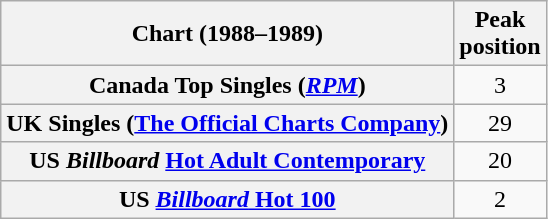<table class="wikitable sortable plainrowheaders">
<tr>
<th scope="col">Chart (1988–1989)</th>
<th scope="col">Peak<br>position</th>
</tr>
<tr>
<th scope="row">Canada Top Singles (<em><a href='#'>RPM</a></em>)</th>
<td align="center">3</td>
</tr>
<tr>
<th scope="row">UK Singles (<a href='#'>The Official Charts Company</a>)</th>
<td align="center">29</td>
</tr>
<tr>
<th scope="row">US <em>Billboard</em> <a href='#'>Hot Adult Contemporary</a></th>
<td align="center">20</td>
</tr>
<tr>
<th scope="row">US <a href='#'><em>Billboard</em> Hot 100</a></th>
<td align="center">2</td>
</tr>
</table>
